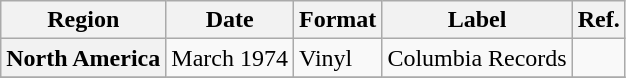<table class="wikitable plainrowheaders">
<tr>
<th scope="col">Region</th>
<th scope="col">Date</th>
<th scope="col">Format</th>
<th scope="col">Label</th>
<th scope="col">Ref.</th>
</tr>
<tr>
<th scope="row">North America</th>
<td>March 1974</td>
<td>Vinyl</td>
<td>Columbia Records</td>
<td></td>
</tr>
<tr>
</tr>
</table>
